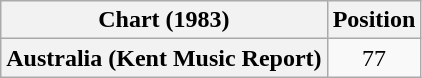<table class="wikitable plainrowheaders" style="text-align:center">
<tr>
<th scope="col">Chart (1983)</th>
<th scope="col">Position</th>
</tr>
<tr>
<th scope="row">Australia (Kent Music Report)</th>
<td>77</td>
</tr>
</table>
